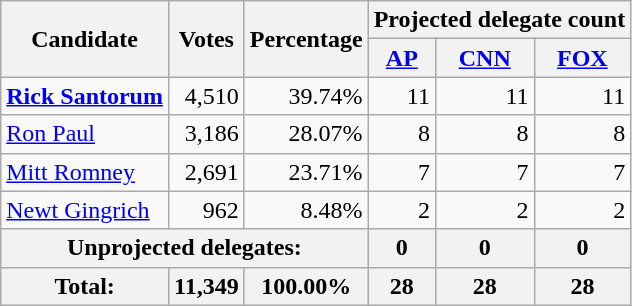<table class="wikitable" style="text-align:right;">
<tr>
<th rowspan="2">Candidate</th>
<th rowspan="2">Votes</th>
<th rowspan="2">Percentage</th>
<th colspan="3">Projected delegate count</th>
</tr>
<tr>
<th><a href='#'>AP</a></th>
<th><a href='#'>CNN</a><br></th>
<th><a href='#'>FOX</a><br></th>
</tr>
<tr>
<td style="text-align:left;"> <strong><a href='#'>Rick Santorum</a></strong></td>
<td>4,510</td>
<td>39.74%</td>
<td>11</td>
<td>11</td>
<td>11</td>
</tr>
<tr>
<td style="text-align:left;"><a href='#'>Ron Paul</a></td>
<td>3,186</td>
<td>28.07%</td>
<td>8</td>
<td>8</td>
<td>8</td>
</tr>
<tr>
<td style="text-align:left;"><a href='#'>Mitt Romney</a></td>
<td>2,691</td>
<td>23.71%</td>
<td>7</td>
<td>7</td>
<td>7</td>
</tr>
<tr>
<td style="text-align:left;"><a href='#'>Newt Gingrich</a></td>
<td>962</td>
<td>8.48%</td>
<td>2</td>
<td>2</td>
<td>2</td>
</tr>
<tr style="background:#eee;">
<th colspan="3">Unprojected delegates:</th>
<th>0</th>
<th>0</th>
<th>0</th>
</tr>
<tr style="background:#eee;">
<th>Total:</th>
<th>11,349</th>
<th>100.00%</th>
<th>28</th>
<th>28</th>
<th>28</th>
</tr>
</table>
